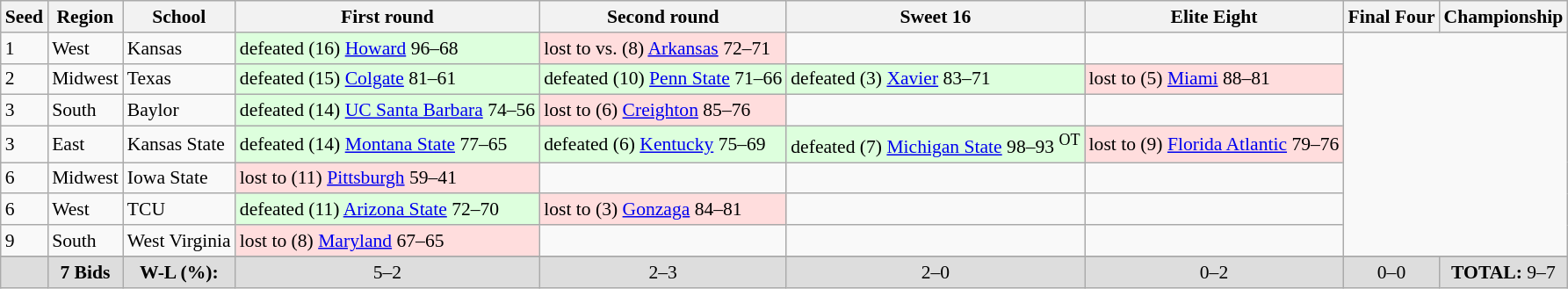<table class="sortable wikitable" style="white-space:nowrap; font-size:90%;">
<tr>
<th>Seed</th>
<th>Region</th>
<th>School</th>
<th>First round</th>
<th>Second round</th>
<th>Sweet 16</th>
<th>Elite Eight</th>
<th>Final Four</th>
<th>Championship</th>
</tr>
<tr>
<td>1</td>
<td>West</td>
<td>Kansas</td>
<td style="background:#ddffdd;">defeated (16) <a href='#'>Howard</a> 96–68</td>
<td style="background:#ffdddd;">lost to vs. (8) <a href='#'>Arkansas</a> 72–71</td>
<td></td>
<td></td>
<td colspan="2" rowspan="7"></td>
</tr>
<tr>
<td>2</td>
<td>Midwest</td>
<td>Texas</td>
<td style="background:#ddffdd;">defeated (15) <a href='#'>Colgate</a> 81–61</td>
<td style="background:#ddffdd;">defeated (10) <a href='#'>Penn State</a>  71–66</td>
<td style="background:#ddffdd;">defeated (3) <a href='#'>Xavier</a> 83–71</td>
<td style="background:#ffdddd;">lost to (5) <a href='#'>Miami</a> 88–81</td>
</tr>
<tr>
<td>3</td>
<td>South</td>
<td>Baylor</td>
<td style="background:#ddffdd;">defeated (14) <a href='#'>UC Santa Barbara</a> 74–56</td>
<td style="background:#ffdddd;">lost to (6) <a href='#'>Creighton</a> 85–76</td>
<td></td>
<td></td>
</tr>
<tr>
<td>3</td>
<td>East</td>
<td>Kansas State</td>
<td style="background:#ddffdd;">defeated (14) <a href='#'>Montana State</a> 77–65</td>
<td style="background:#ddffdd;">defeated (6) <a href='#'>Kentucky</a> 75–69</td>
<td style="background:#ddffdd;">defeated (7) <a href='#'>Michigan State</a> 98–93 <sup>OT</sup></td>
<td style="background:#ffdddd;">lost to (9) <a href='#'>Florida Atlantic</a> 79–76</td>
</tr>
<tr>
<td>6</td>
<td>Midwest</td>
<td>Iowa State</td>
<td style="background:#ffdddd;">lost to (11) <a href='#'>Pittsburgh</a> 59–41</td>
<td></td>
<td></td>
<td></td>
</tr>
<tr>
<td>6</td>
<td>West</td>
<td>TCU</td>
<td style="background:#ddffdd;">defeated (11) <a href='#'>Arizona State</a> 72–70</td>
<td style="background:#ffdddd;">lost to (3) <a href='#'>Gonzaga</a> 84–81</td>
<td></td>
<td></td>
</tr>
<tr>
<td>9</td>
<td>South</td>
<td>West Virginia</td>
<td style="background:#ffdddd;">lost to (8) <a href='#'>Maryland</a> 67–65</td>
<td></td>
<td></td>
<td></td>
</tr>
<tr>
</tr>
<tr class="sortbottom"  style="text-align:center; background:#ddd;">
<td></td>
<td><strong>7 Bids</strong></td>
<td><strong>W-L (%):</strong></td>
<td>5–2 </td>
<td>2–3 </td>
<td>2–0 </td>
<td>0–2 </td>
<td>0–0 </td>
<td><strong>TOTAL:</strong> 9–7 </td>
</tr>
</table>
